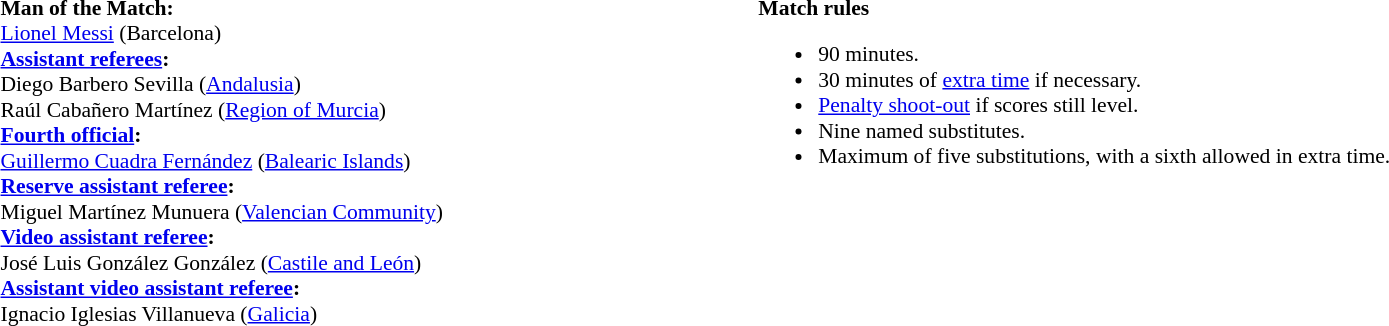<table style="width:100%; font-size:90%;">
<tr>
<td style="width:40%; vertical-align:top;"><br><strong>Man of the Match:</strong>
<br><a href='#'>Lionel Messi</a> (Barcelona)<br><strong><a href='#'>Assistant referees</a>:</strong>
<br>Diego Barbero Sevilla (<a href='#'>Andalusia</a>)
<br>Raúl Cabañero Martínez (<a href='#'>Region of Murcia</a>)
<br><strong><a href='#'>Fourth official</a>:</strong>
<br><a href='#'>Guillermo Cuadra Fernández</a> (<a href='#'>Balearic Islands</a>)
<br><strong><a href='#'>Reserve assistant referee</a>:</strong>
<br>Miguel Martínez Munuera (<a href='#'>Valencian Community</a>)
<br><strong><a href='#'>Video assistant referee</a>:</strong>
<br>José Luis González González (<a href='#'>Castile and León</a>)
<br><strong><a href='#'>Assistant video assistant referee</a>:</strong>
<br>Ignacio Iglesias Villanueva (<a href='#'>Galicia</a>)</td>
<td style="width:60%; vertical-align:top;"><br><strong>Match rules</strong><ul><li>90 minutes.</li><li>30 minutes of <a href='#'>extra time</a> if necessary.</li><li><a href='#'>Penalty shoot-out</a> if scores still level.</li><li>Nine named substitutes.</li><li>Maximum of five substitutions, with a sixth allowed in extra time.</li></ul></td>
</tr>
</table>
